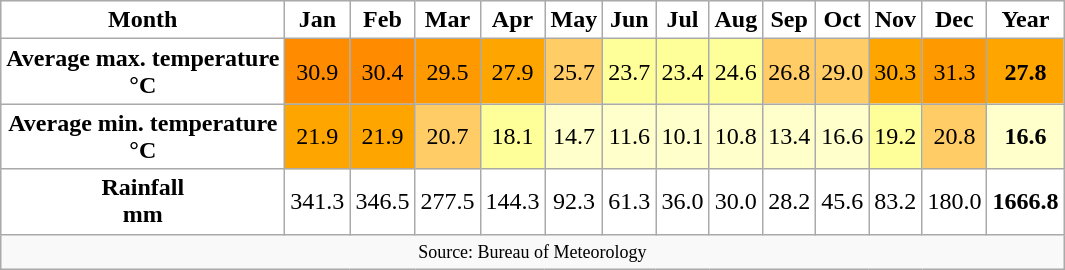<table class="wikitable">
<tr>
<th style="background:#FFFFFF; height:17;">Month</th>
<th style="background:#FFFFFF">Jan</th>
<th style="background:#FFFFFF">Feb</th>
<th style="background:#FFFFFF">Mar</th>
<th style="background:#FFFFFF">Apr</th>
<th style="background:#FFFFFF">May</th>
<th style="background:#FFFFFF">Jun</th>
<th style="background:#FFFFFF">Jul</th>
<th style="background:#FFFFFF">Aug</th>
<th style="background:#FFFFFF">Sep</th>
<th style="background:#FFFFFF">Oct</th>
<th style="background:#FFFFFF">Nov</th>
<th style="background:#FFFFFF">Dec</th>
<th style="background:#FFFFFF">Year</th>
</tr>
<tr Align="center">
<th style="background:#FFFFFF; height:16;">Average max. temperature<br>°C</th>
<td style="background: #FF8C00;">30.9</td>
<td style="background: #FF8C00;">30.4</td>
<td style="background: #FF9900;">29.5</td>
<td style="background: #FFA500;">27.9</td>
<td style="background: #FFCC66;">25.7</td>
<td style="background: #FFFF99;">23.7</td>
<td style="background: #FFFF99;">23.4</td>
<td style="background: #FFFF99;">24.6</td>
<td style="background: #FFCC66;">26.8</td>
<td style="background: #FFCC66;">29.0</td>
<td style="background: #FFA500;">30.3</td>
<td style="background: #FF9900;">31.3</td>
<td style="background: #FFA500;"><strong>27.8</strong></td>
</tr>
<tr Align="center">
<th style="background:#FFFFFF">Average min. temperature<br>°C</th>
<td style="background: #FFA500;">21.9</td>
<td style="background: #FFA500;">21.9</td>
<td style="background: #FFCC66;">20.7</td>
<td style="background: #FFFF99;">18.1</td>
<td style="background: #FFFFCC;">14.7</td>
<td style="background: #FFFFCC;">11.6</td>
<td style="background: #FFFFCC;">10.1</td>
<td style="background: #FFFFCC;">10.8</td>
<td style="background: #FFFFCC;">13.4</td>
<td style="background: #FFFFCC;">16.6</td>
<td style="background: #FFFF99;">19.2</td>
<td style="background: #FFCC66;">20.8</td>
<td style="background: #FFFFCC;"><strong>16.6</strong></td>
</tr>
<tr Align="center">
<th style="background:#FFFFFF">Rainfall<br>mm</th>
<td style="background:  #FFFFFF;">341.3</td>
<td style="background: #FFFFFF;">346.5</td>
<td style="background: #FFFFFF;">277.5</td>
<td style="background: #FFFFFF;">144.3</td>
<td style="background: #FFFFFF;">92.3</td>
<td style="background: #FFFFFF;">61.3</td>
<td style="background: #FFFFFF;">36.0</td>
<td style="background: #FFFFFF;">30.0</td>
<td style="background: #FFFFFF;">28.2</td>
<td style="background: #FFFFFF;">45.6</td>
<td style="background: #FFFFFF;">83.2</td>
<td style="background: #FFFFFF;">180.0</td>
<td style="background: #FFFFFF;"><strong>1666.8</strong></td>
</tr>
<tr>
<td colspan="14" style="text-align:center;font-size:90%;"><small>Source: Bureau of Meteorology</small></td>
</tr>
</table>
